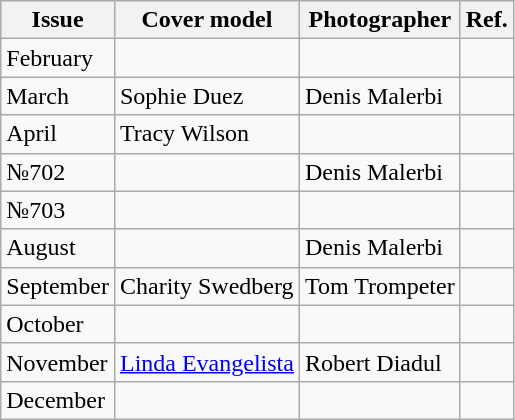<table class="wikitable">
<tr>
<th>Issue</th>
<th>Cover model</th>
<th>Photographer</th>
<th>Ref.</th>
</tr>
<tr>
<td>February</td>
<td></td>
<td></td>
<td></td>
</tr>
<tr>
<td>March</td>
<td>Sophie Duez</td>
<td>Denis Malerbi</td>
<td></td>
</tr>
<tr>
<td>April</td>
<td>Tracy Wilson</td>
<td></td>
<td></td>
</tr>
<tr>
<td>№702</td>
<td></td>
<td>Denis Malerbi</td>
<td></td>
</tr>
<tr>
<td>№703</td>
<td></td>
<td></td>
<td></td>
</tr>
<tr>
<td>August</td>
<td></td>
<td>Denis Malerbi</td>
<td></td>
</tr>
<tr>
<td>September</td>
<td>Charity Swedberg</td>
<td>Tom Trompeter</td>
<td></td>
</tr>
<tr>
<td>October</td>
<td></td>
<td></td>
<td></td>
</tr>
<tr>
<td>November</td>
<td><a href='#'>Linda Evangelista</a></td>
<td>Robert Diadul</td>
<td></td>
</tr>
<tr>
<td>December</td>
<td></td>
<td></td>
<td></td>
</tr>
</table>
